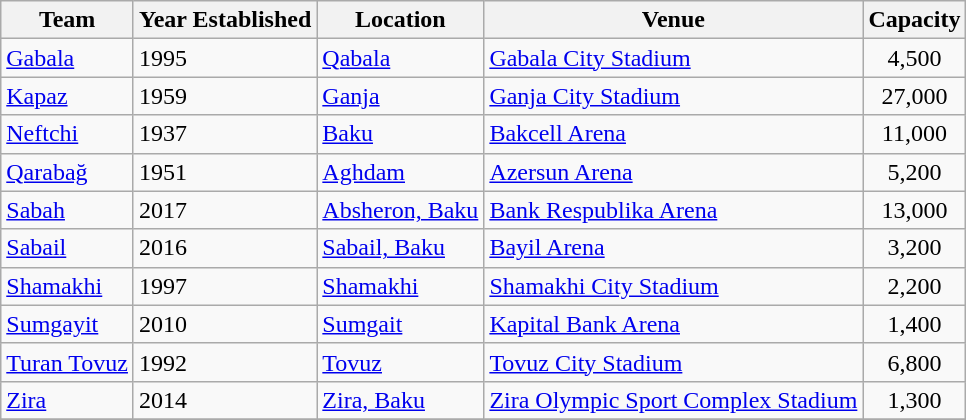<table class="wikitable sortable">
<tr>
<th>Team</th>
<th>Year Established</th>
<th>Location</th>
<th>Venue</th>
<th>Capacity</th>
</tr>
<tr>
<td><a href='#'>Gabala</a></td>
<td>1995</td>
<td><a href='#'>Qabala</a></td>
<td><a href='#'>Gabala City Stadium</a></td>
<td align="center">4,500</td>
</tr>
<tr>
<td><a href='#'>Kapaz</a></td>
<td>1959</td>
<td><a href='#'>Ganja</a></td>
<td><a href='#'>Ganja City Stadium</a></td>
<td align="center">27,000</td>
</tr>
<tr>
<td><a href='#'>Neftchi</a></td>
<td>1937</td>
<td><a href='#'>Baku</a></td>
<td><a href='#'>Bakcell Arena</a></td>
<td align="center">11,000</td>
</tr>
<tr>
<td><a href='#'>Qarabağ</a></td>
<td>1951</td>
<td><a href='#'>Aghdam</a></td>
<td><a href='#'>Azersun Arena</a></td>
<td align="center">5,200</td>
</tr>
<tr>
<td><a href='#'>Sabah</a></td>
<td>2017</td>
<td><a href='#'>Absheron, Baku</a></td>
<td><a href='#'>Bank Respublika Arena</a></td>
<td align="center">13,000</td>
</tr>
<tr>
<td><a href='#'>Sabail</a></td>
<td>2016</td>
<td><a href='#'>Sabail, Baku</a></td>
<td><a href='#'>Bayil Arena</a></td>
<td align="center">3,200</td>
</tr>
<tr>
<td><a href='#'>Shamakhi</a></td>
<td>1997</td>
<td><a href='#'>Shamakhi</a></td>
<td><a href='#'>Shamakhi City Stadium</a></td>
<td align="center">2,200</td>
</tr>
<tr>
<td><a href='#'>Sumgayit</a></td>
<td>2010</td>
<td><a href='#'>Sumgait</a></td>
<td><a href='#'>Kapital Bank Arena</a></td>
<td align="center">1,400</td>
</tr>
<tr>
<td><a href='#'>Turan Tovuz</a></td>
<td>1992</td>
<td><a href='#'>Tovuz</a></td>
<td><a href='#'>Tovuz City Stadium</a></td>
<td align="center">6,800</td>
</tr>
<tr>
<td><a href='#'>Zira</a></td>
<td>2014</td>
<td><a href='#'>Zira, Baku</a></td>
<td><a href='#'>Zira Olympic Sport Complex Stadium</a></td>
<td align="center">1,300</td>
</tr>
<tr>
</tr>
</table>
